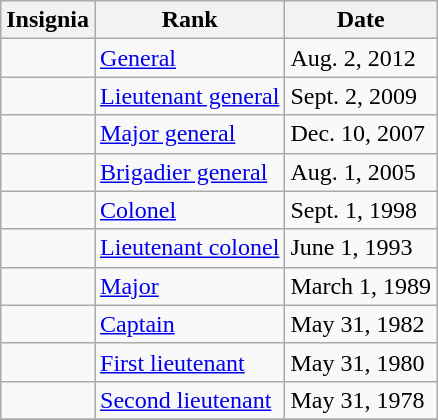<table class="wikitable">
<tr>
<th>Insignia</th>
<th>Rank</th>
<th>Date</th>
</tr>
<tr>
<td></td>
<td><a href='#'>General</a></td>
<td>Aug. 2, 2012</td>
</tr>
<tr>
<td></td>
<td><a href='#'>Lieutenant general</a></td>
<td>Sept. 2, 2009</td>
</tr>
<tr>
<td></td>
<td><a href='#'>Major general</a></td>
<td>Dec. 10, 2007</td>
</tr>
<tr>
<td></td>
<td><a href='#'>Brigadier general</a></td>
<td>Aug. 1, 2005</td>
</tr>
<tr>
<td></td>
<td><a href='#'>Colonel</a></td>
<td>Sept. 1, 1998</td>
</tr>
<tr>
<td></td>
<td><a href='#'>Lieutenant colonel</a></td>
<td>June 1, 1993</td>
</tr>
<tr>
<td></td>
<td><a href='#'>Major</a></td>
<td>March 1, 1989</td>
</tr>
<tr>
<td></td>
<td><a href='#'>Captain</a></td>
<td>May 31, 1982</td>
</tr>
<tr>
<td></td>
<td><a href='#'>First lieutenant</a></td>
<td>May 31, 1980</td>
</tr>
<tr>
<td></td>
<td><a href='#'>Second lieutenant</a></td>
<td>May 31, 1978</td>
</tr>
<tr>
</tr>
</table>
